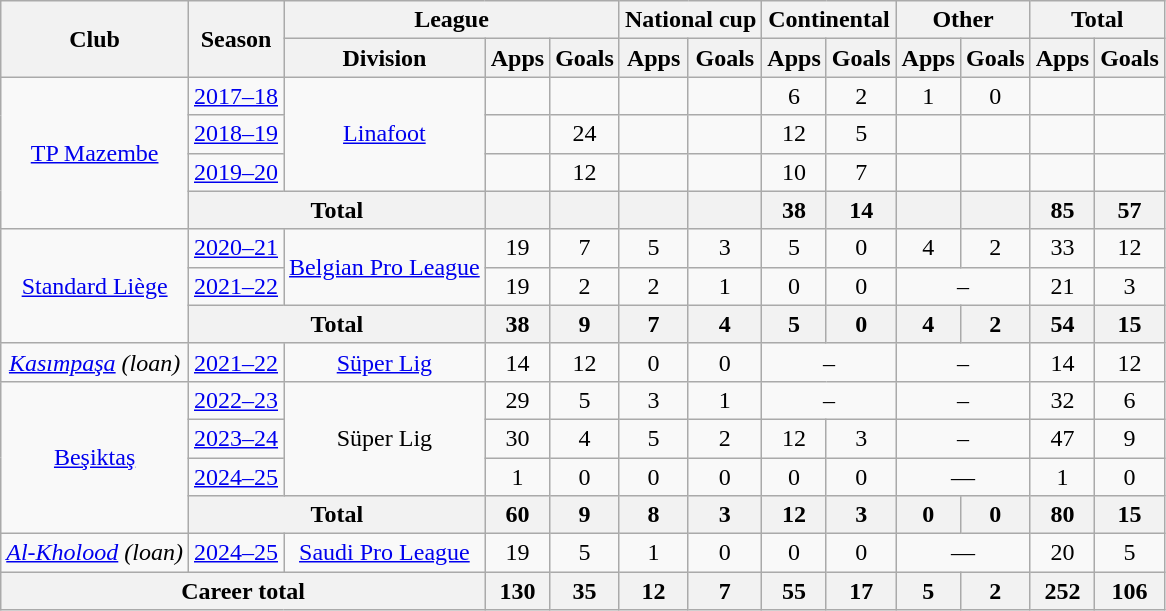<table class="wikitable" style="text-align:center">
<tr>
<th rowspan="2">Club</th>
<th rowspan="2">Season</th>
<th colspan="3">League</th>
<th colspan="2">National cup</th>
<th colspan="2">Continental</th>
<th colspan="2">Other</th>
<th colspan="2">Total</th>
</tr>
<tr>
<th>Division</th>
<th>Apps</th>
<th>Goals</th>
<th>Apps</th>
<th>Goals</th>
<th>Apps</th>
<th>Goals</th>
<th>Apps</th>
<th>Goals</th>
<th>Apps</th>
<th>Goals</th>
</tr>
<tr>
<td rowspan="4"><a href='#'>TP Mazembe</a></td>
<td><a href='#'>2017–18</a></td>
<td rowspan="3"><a href='#'>Linafoot</a></td>
<td></td>
<td></td>
<td></td>
<td></td>
<td>6</td>
<td>2</td>
<td>1</td>
<td>0</td>
<td></td>
<td></td>
</tr>
<tr>
<td><a href='#'>2018–19</a></td>
<td></td>
<td>24</td>
<td></td>
<td></td>
<td>12</td>
<td>5</td>
<td></td>
<td></td>
<td></td>
<td></td>
</tr>
<tr>
<td><a href='#'>2019–20</a></td>
<td></td>
<td>12</td>
<td></td>
<td></td>
<td>10</td>
<td>7</td>
<td></td>
<td></td>
<td></td>
<td></td>
</tr>
<tr>
<th colspan="2">Total</th>
<th></th>
<th></th>
<th></th>
<th></th>
<th>38</th>
<th>14</th>
<th></th>
<th></th>
<th>85</th>
<th>57</th>
</tr>
<tr>
<td rowspan="3"><a href='#'>Standard Liège</a></td>
<td><a href='#'>2020–21</a></td>
<td rowspan="2"><a href='#'>Belgian Pro League</a></td>
<td>19</td>
<td>7</td>
<td>5</td>
<td>3</td>
<td>5</td>
<td>0</td>
<td>4</td>
<td>2</td>
<td>33</td>
<td>12</td>
</tr>
<tr>
<td><a href='#'>2021–22</a></td>
<td>19</td>
<td>2</td>
<td>2</td>
<td>1</td>
<td>0</td>
<td>0</td>
<td colspan="2">–</td>
<td>21</td>
<td>3</td>
</tr>
<tr>
<th colspan="2">Total</th>
<th>38</th>
<th>9</th>
<th>7</th>
<th>4</th>
<th>5</th>
<th>0</th>
<th>4</th>
<th>2</th>
<th>54</th>
<th>15</th>
</tr>
<tr>
<td><em><a href='#'>Kasımpaşa</a> (loan)</em></td>
<td><a href='#'>2021–22</a></td>
<td><a href='#'>Süper Lig</a></td>
<td>14</td>
<td>12</td>
<td>0</td>
<td>0</td>
<td colspan="2">–</td>
<td colspan="2">–</td>
<td>14</td>
<td>12</td>
</tr>
<tr>
<td rowspan="4"><a href='#'>Beşiktaş</a></td>
<td><a href='#'>2022–23</a></td>
<td rowspan="3">Süper Lig</td>
<td>29</td>
<td>5</td>
<td>3</td>
<td>1</td>
<td colspan="2">–</td>
<td colspan="2">–</td>
<td>32</td>
<td>6</td>
</tr>
<tr>
<td><a href='#'>2023–24</a></td>
<td>30</td>
<td>4</td>
<td>5</td>
<td>2</td>
<td>12</td>
<td>3</td>
<td colspan="2">–</td>
<td>47</td>
<td>9</td>
</tr>
<tr>
<td><a href='#'>2024–25</a></td>
<td>1</td>
<td>0</td>
<td>0</td>
<td>0</td>
<td>0</td>
<td>0</td>
<td colspan="2">—</td>
<td>1</td>
<td>0</td>
</tr>
<tr>
<th colspan="2">Total</th>
<th>60</th>
<th>9</th>
<th>8</th>
<th>3</th>
<th>12</th>
<th>3</th>
<th>0</th>
<th>0</th>
<th>80</th>
<th>15</th>
</tr>
<tr>
<td><em><a href='#'>Al-Kholood</a> (loan)</em></td>
<td><a href='#'>2024–25</a></td>
<td><a href='#'>Saudi Pro League</a></td>
<td>19</td>
<td>5</td>
<td>1</td>
<td>0</td>
<td>0</td>
<td>0</td>
<td colspan="2">—</td>
<td>20</td>
<td>5</td>
</tr>
<tr>
<th colspan="3">Career total</th>
<th>130</th>
<th>35</th>
<th>12</th>
<th>7</th>
<th>55</th>
<th>17</th>
<th>5</th>
<th>2</th>
<th>252</th>
<th>106</th>
</tr>
</table>
